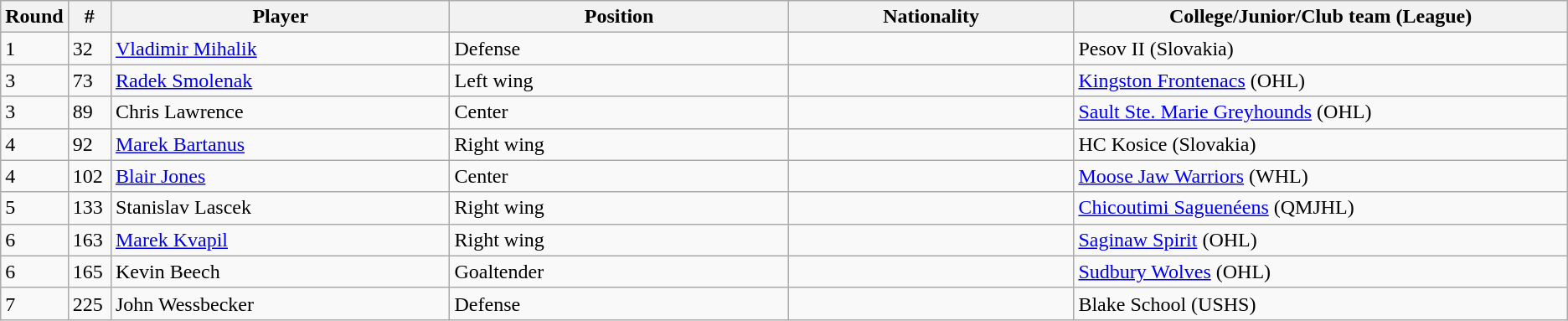<table class="wikitable">
<tr>
<th bgcolor="#DDDDFF" width="2.75%">Round</th>
<th bgcolor="#DDDDFF" width="2.75%">#</th>
<th bgcolor="#DDDDFF" width="22.0%">Player</th>
<th bgcolor="#DDDDFF" width="22.0%">Position</th>
<th bgcolor="#DDDDFF" width="18.5%">Nationality</th>
<th bgcolor="#DDDDFF" width="100.0%">College/Junior/Club team (League)</th>
</tr>
<tr>
<td>1</td>
<td>32</td>
<td><a href='#'>Vladimir Mihalik</a></td>
<td>Defense</td>
<td></td>
<td>Pesov II (Slovakia)</td>
</tr>
<tr>
<td>3</td>
<td>73</td>
<td><a href='#'>Radek Smolenak</a></td>
<td>Left wing</td>
<td></td>
<td><a href='#'>Kingston Frontenacs</a> (OHL)</td>
</tr>
<tr>
<td>3</td>
<td>89</td>
<td>Chris Lawrence</td>
<td>Center</td>
<td></td>
<td><a href='#'>Sault Ste. Marie Greyhounds</a> (OHL)</td>
</tr>
<tr>
<td>4</td>
<td>92</td>
<td><a href='#'>Marek Bartanus</a></td>
<td>Right wing</td>
<td></td>
<td>HC Kosice (Slovakia)</td>
</tr>
<tr>
<td>4</td>
<td>102</td>
<td><a href='#'>Blair Jones</a></td>
<td>Center</td>
<td></td>
<td><a href='#'>Moose Jaw Warriors</a> (WHL)</td>
</tr>
<tr>
<td>5</td>
<td>133</td>
<td>Stanislav Lascek</td>
<td>Right wing</td>
<td></td>
<td><a href='#'>Chicoutimi Saguenéens</a> (QMJHL)</td>
</tr>
<tr>
<td>6</td>
<td>163</td>
<td><a href='#'>Marek Kvapil</a></td>
<td>Right wing</td>
<td></td>
<td><a href='#'>Saginaw Spirit</a> (OHL)</td>
</tr>
<tr>
<td>6</td>
<td>165</td>
<td>Kevin Beech</td>
<td>Goaltender</td>
<td></td>
<td><a href='#'>Sudbury Wolves</a> (OHL)</td>
</tr>
<tr>
<td>7</td>
<td>225</td>
<td>John Wessbecker</td>
<td>Defense</td>
<td></td>
<td>Blake School (USHS)</td>
</tr>
</table>
